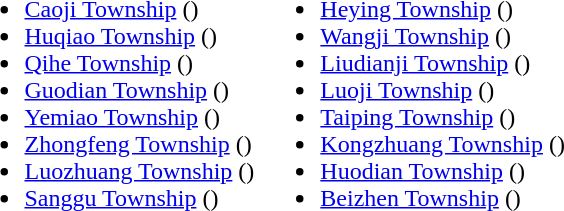<table>
<tr>
<td valign="top"><br><ul><li><a href='#'>Caoji Township</a> ()</li><li><a href='#'>Huqiao Township</a> ()</li><li><a href='#'>Qihe Township</a> ()</li><li><a href='#'>Guodian Township</a> ()</li><li><a href='#'>Yemiao Township</a> ()</li><li><a href='#'>Zhongfeng Township</a> ()</li><li><a href='#'>Luozhuang Township</a> ()</li><li><a href='#'>Sanggu Township</a> ()</li></ul></td>
<td valign="top"><br><ul><li><a href='#'>Heying Township</a> ()</li><li><a href='#'>Wangji Township</a> ()</li><li><a href='#'>Liudianji Township</a> ()</li><li><a href='#'>Luoji Township</a> ()</li><li><a href='#'>Taiping Township</a> ()</li><li><a href='#'>Kongzhuang Township</a> ()</li><li><a href='#'>Huodian Township</a> ()</li><li><a href='#'>Beizhen Township</a> ()</li></ul></td>
</tr>
</table>
